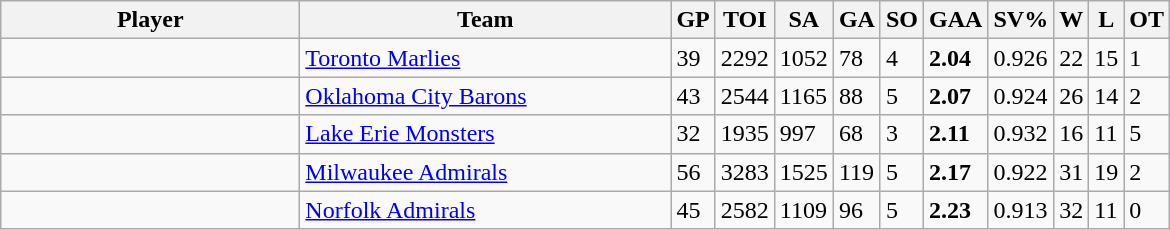<table class="wikitable sortable">
<tr>
<th style="width:12em">Player</th>
<th style="width:15em">Team</th>
<th>GP</th>
<th>TOI</th>
<th>SA</th>
<th>GA</th>
<th>SO</th>
<th>GAA</th>
<th>SV%</th>
<th>W</th>
<th>L</th>
<th>OT</th>
</tr>
<tr>
<td></td>
<td><a href='#'>Toronto Marlies</a></td>
<td>39</td>
<td>2292</td>
<td>1052</td>
<td>78</td>
<td>4</td>
<td><strong>2.04</strong></td>
<td>0.926</td>
<td>22</td>
<td>15</td>
<td>1</td>
</tr>
<tr>
<td></td>
<td><a href='#'>Oklahoma City Barons</a></td>
<td>43</td>
<td>2544</td>
<td>1165</td>
<td>88</td>
<td>5</td>
<td><strong>2.07</strong></td>
<td>0.924</td>
<td>26</td>
<td>14</td>
<td>2</td>
</tr>
<tr>
<td></td>
<td><a href='#'>Lake Erie Monsters</a></td>
<td>32</td>
<td>1935</td>
<td>997</td>
<td>68</td>
<td>3</td>
<td><strong>2.11</strong></td>
<td>0.932</td>
<td>16</td>
<td>11</td>
<td>5</td>
</tr>
<tr>
<td></td>
<td><a href='#'>Milwaukee Admirals</a></td>
<td>56</td>
<td>3283</td>
<td>1525</td>
<td>119</td>
<td>5</td>
<td><strong>2.17</strong></td>
<td>0.922</td>
<td>31</td>
<td>19</td>
<td>2</td>
</tr>
<tr>
<td></td>
<td><a href='#'>Norfolk Admirals</a></td>
<td>45</td>
<td>2582</td>
<td>1109</td>
<td>96</td>
<td>5</td>
<td><strong>2.23</strong></td>
<td>0.913</td>
<td>32</td>
<td>11</td>
<td>0</td>
</tr>
</table>
